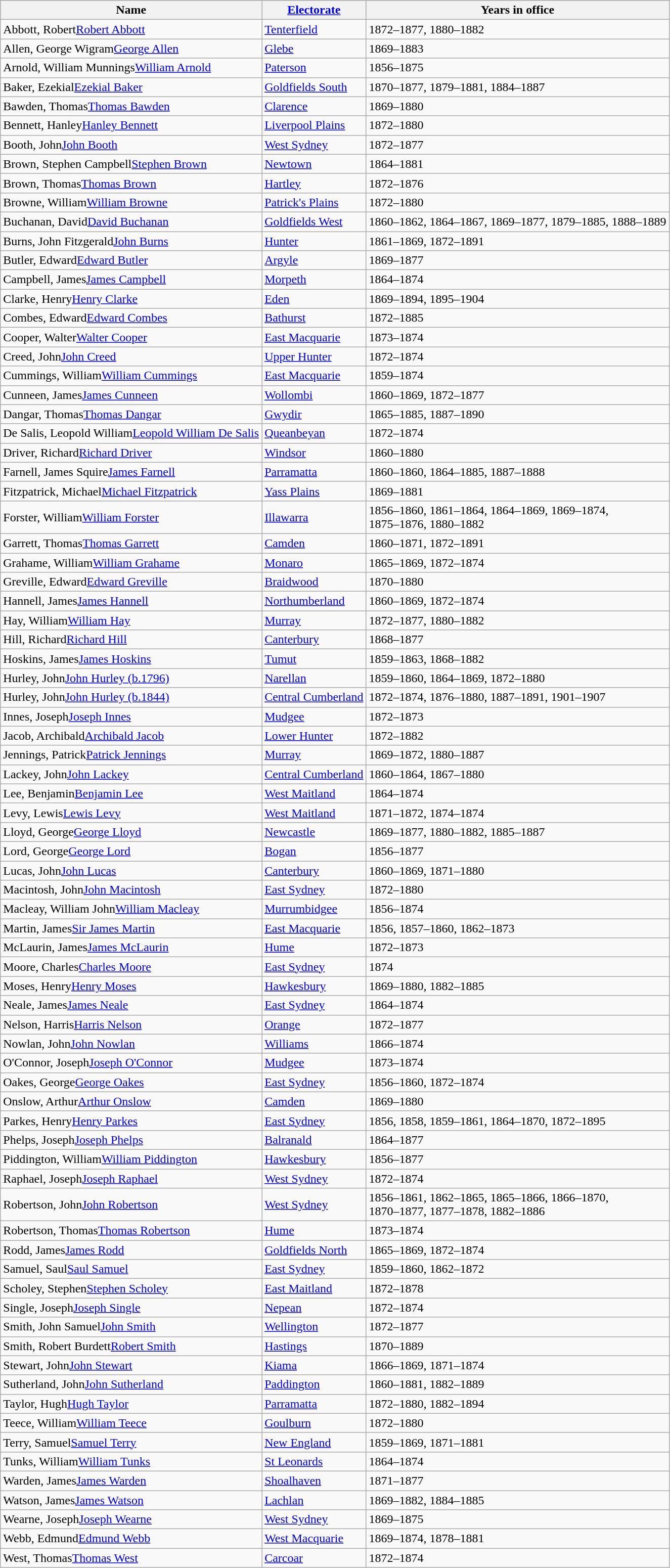<table class="wikitable sortable" style="border:1px solid #aaa; border-collapse:collapse">
<tr bgcolor="#cccccc">
<th><strong>Name</strong></th>
<th><strong><a href='#'>Electorate</a></strong></th>
<th><strong>Years in office</strong></th>
</tr>
<tr>
<td><span>Abbott, Robert</span><a href='#'>Robert Abbott</a></td>
<td><a href='#'>Tenterfield</a></td>
<td>1872–1877, 1880–1882</td>
</tr>
<tr>
<td><span>Allen, George Wigram</span><a href='#'>George Allen</a></td>
<td><a href='#'>Glebe</a></td>
<td>1869–1883</td>
</tr>
<tr>
<td><span>Arnold, William Munnings</span><a href='#'>William Arnold</a></td>
<td><a href='#'>Paterson</a></td>
<td>1856–1875</td>
</tr>
<tr>
<td><span>Baker, Ezekial</span><a href='#'>Ezekial Baker</a></td>
<td><a href='#'>Goldfields South</a></td>
<td>1870–1877, 1879–1881, 1884–1887</td>
</tr>
<tr>
<td><span>Bawden, Thomas</span><a href='#'>Thomas Bawden</a></td>
<td><a href='#'>Clarence</a></td>
<td>1869–1880</td>
</tr>
<tr>
<td><span>Bennett, Hanley</span><a href='#'>Hanley Bennett</a></td>
<td><a href='#'>Liverpool Plains</a></td>
<td>1872–1880</td>
</tr>
<tr>
<td><span>Booth, John</span><a href='#'>John Booth</a></td>
<td><a href='#'>West Sydney</a></td>
<td>1872–1877</td>
</tr>
<tr>
<td><span>Brown, Stephen Campbell</span><a href='#'>Stephen Brown</a></td>
<td><a href='#'>Newtown</a></td>
<td>1864–1881</td>
</tr>
<tr>
<td><span>Brown, Thomas</span><a href='#'>Thomas Brown</a></td>
<td><a href='#'>Hartley</a></td>
<td>1872–1876</td>
</tr>
<tr>
<td><span>Browne, William</span><a href='#'>William Browne</a></td>
<td><a href='#'>Patrick's Plains</a></td>
<td>1872–1880</td>
</tr>
<tr>
<td><span>Buchanan, David</span><a href='#'>David Buchanan</a></td>
<td><a href='#'>Goldfields West</a></td>
<td>1860–1862, 1864–1867, 1869–1877, 1879–1885, 1888–1889</td>
</tr>
<tr>
<td><span>Burns, John Fitzgerald</span><a href='#'>John Burns</a></td>
<td><a href='#'>Hunter</a></td>
<td>1861–1869, 1872–1891</td>
</tr>
<tr>
<td><span>Butler, Edward</span><a href='#'>Edward Butler</a></td>
<td><a href='#'>Argyle</a></td>
<td>1869–1877</td>
</tr>
<tr>
<td><span>Campbell, James</span><a href='#'>James Campbell</a></td>
<td><a href='#'>Morpeth</a></td>
<td>1864–1874</td>
</tr>
<tr>
<td><span>Clarke, Henry</span><a href='#'>Henry Clarke</a></td>
<td><a href='#'>Eden</a></td>
<td>1869–1894, 1895–1904</td>
</tr>
<tr>
<td><span>Combes, Edward</span><a href='#'>Edward Combes</a></td>
<td><a href='#'>Bathurst</a></td>
<td>1872–1885</td>
</tr>
<tr>
<td><span>Cooper, Walter</span><a href='#'>Walter Cooper</a> </td>
<td><a href='#'>East Macquarie</a></td>
<td>1873–1874</td>
</tr>
<tr>
<td><span>Creed, John</span><a href='#'>John Creed</a></td>
<td><a href='#'>Upper Hunter</a></td>
<td>1872–1874</td>
</tr>
<tr>
<td><span>Cummings, William</span><a href='#'>William Cummings</a></td>
<td><a href='#'>East Macquarie</a></td>
<td>1859–1874</td>
</tr>
<tr>
<td><span>Cunneen, James</span><a href='#'>James Cunneen</a></td>
<td><a href='#'>Wollombi</a></td>
<td>1860–1869, 1872–1877</td>
</tr>
<tr>
<td><span>Dangar, Thomas</span><a href='#'>Thomas Dangar</a></td>
<td><a href='#'>Gwydir</a></td>
<td>1865–1885, 1887–1890</td>
</tr>
<tr>
<td><span>De Salis, Leopold William</span><a href='#'>Leopold William De Salis</a></td>
<td><a href='#'>Queanbeyan</a></td>
<td>1872–1874</td>
</tr>
<tr>
<td><span>Driver, Richard</span><a href='#'>Richard Driver</a></td>
<td><a href='#'>Windsor</a></td>
<td>1860–1880</td>
</tr>
<tr>
<td><span>Farnell, James Squire</span><a href='#'>James Farnell</a></td>
<td><a href='#'>Parramatta</a></td>
<td>1860–1860, 1864–1885, 1887–1888</td>
</tr>
<tr>
<td><span>Fitzpatrick, Michael</span><a href='#'>Michael Fitzpatrick</a></td>
<td><a href='#'>Yass Plains</a></td>
<td>1869–1881</td>
</tr>
<tr>
<td><span>Forster, William</span><a href='#'>William Forster</a></td>
<td><a href='#'>Illawarra</a></td>
<td>1856–1860, 1861–1864, 1864–1869, 1869–1874,<br>1875–1876, 1880–1882</td>
</tr>
<tr>
<td><span>Garrett, Thomas</span><a href='#'>Thomas Garrett</a></td>
<td><a href='#'>Camden</a></td>
<td>1860–1871, 1872–1891</td>
</tr>
<tr>
<td><span>Grahame, William</span><a href='#'>William Grahame</a></td>
<td><a href='#'>Monaro</a></td>
<td>1865–1869, 1872–1874</td>
</tr>
<tr>
<td><span>Greville, Edward</span><a href='#'>Edward Greville</a></td>
<td><a href='#'>Braidwood</a></td>
<td>1870–1880</td>
</tr>
<tr>
<td><span>Hannell, James</span><a href='#'>James Hannell</a></td>
<td><a href='#'>Northumberland</a></td>
<td>1860–1869, 1872–1874</td>
</tr>
<tr>
<td><span>Hay, William</span><a href='#'>William Hay</a> </td>
<td><a href='#'>Murray</a></td>
<td>1872–1877, 1880–1882</td>
</tr>
<tr>
<td><span>Hill, Richard</span><a href='#'>Richard Hill</a></td>
<td><a href='#'>Canterbury</a></td>
<td>1868–1877</td>
</tr>
<tr>
<td><span>Hoskins, James</span><a href='#'>James Hoskins</a></td>
<td><a href='#'>Tumut</a></td>
<td>1859–1863, 1868–1882</td>
</tr>
<tr>
<td><span>Hurley, John</span><a href='#'>John Hurley (b.1796)</a></td>
<td><a href='#'>Narellan</a></td>
<td>1859–1860, 1864–1869, 1872–1880</td>
</tr>
<tr>
<td><span>Hurley, John</span><a href='#'>John Hurley (b.1844)</a></td>
<td><a href='#'>Central Cumberland</a></td>
<td>1872–1874, 1876–1880, 1887–1891, 1901–1907</td>
</tr>
<tr>
<td><span>Innes, Joseph</span><a href='#'>Joseph Innes</a> </td>
<td><a href='#'>Mudgee</a></td>
<td>1872–1873</td>
</tr>
<tr>
<td><span>Jacob, Archibald</span><a href='#'>Archibald Jacob</a></td>
<td><a href='#'>Lower Hunter</a></td>
<td>1872–1882</td>
</tr>
<tr>
<td><span>Jennings, Patrick</span><a href='#'>Patrick Jennings</a> </td>
<td><a href='#'>Murray</a></td>
<td>1869–1872, 1880–1887</td>
</tr>
<tr>
<td><span>Lackey, John</span><a href='#'>John Lackey</a></td>
<td><a href='#'>Central Cumberland</a></td>
<td>1860–1864, 1867–1880</td>
</tr>
<tr>
<td><span>Lee, Benjamin</span><a href='#'>Benjamin Lee</a> </td>
<td><a href='#'>West Maitland</a></td>
<td>1864–1874</td>
</tr>
<tr>
<td><span>Levy, Lewis</span><a href='#'>Lewis Levy</a> </td>
<td><a href='#'>West Maitland</a></td>
<td>1871–1872, 1874–1874</td>
</tr>
<tr>
<td><span>Lloyd, George</span><a href='#'>George Lloyd</a></td>
<td><a href='#'>Newcastle</a></td>
<td>1869–1877, 1880–1882, 1885–1887</td>
</tr>
<tr>
<td><span>Lord, George</span><a href='#'>George Lord</a></td>
<td><a href='#'>Bogan</a></td>
<td>1856–1877</td>
</tr>
<tr>
<td><span>Lucas, John</span><a href='#'>John Lucas</a></td>
<td><a href='#'>Canterbury</a></td>
<td>1860–1869, 1871–1880</td>
</tr>
<tr>
<td><span>Macintosh, John</span><a href='#'>John Macintosh</a></td>
<td><a href='#'>East Sydney</a></td>
<td>1872–1880</td>
</tr>
<tr>
<td><span>Macleay, William John</span><a href='#'>William Macleay</a></td>
<td><a href='#'>Murrumbidgee</a></td>
<td>1856–1874</td>
</tr>
<tr>
<td><span>Martin, James</span><a href='#'>Sir James Martin</a> </td>
<td><a href='#'>East Macquarie</a></td>
<td>1856, 1857–1860, 1862–1873</td>
</tr>
<tr>
<td><span>McLaurin, James</span><a href='#'>James McLaurin</a> </td>
<td><a href='#'>Hume</a></td>
<td>1872–1873</td>
</tr>
<tr>
<td><span>Moore, Charles</span><a href='#'>Charles Moore</a> </td>
<td><a href='#'>East Sydney</a></td>
<td>1874</td>
</tr>
<tr>
<td><span>Moses, Henry</span><a href='#'>Henry Moses</a></td>
<td><a href='#'>Hawkesbury</a></td>
<td>1869–1880, 1882–1885</td>
</tr>
<tr>
<td><span>Neale, James</span><a href='#'>James Neale</a> </td>
<td><a href='#'>East Sydney</a></td>
<td>1864–1874</td>
</tr>
<tr>
<td><span>Nelson, Harris</span><a href='#'>Harris Nelson</a></td>
<td><a href='#'>Orange</a></td>
<td>1872–1877</td>
</tr>
<tr>
<td><span>Nowlan, John</span><a href='#'>John Nowlan</a></td>
<td><a href='#'>Williams</a></td>
<td>1866–1874</td>
</tr>
<tr>
<td><span>O'Connor, Joseph</span><a href='#'>Joseph O'Connor</a> </td>
<td><a href='#'>Mudgee</a></td>
<td>1873–1874</td>
</tr>
<tr>
<td><span>Oakes, George</span><a href='#'>George Oakes</a> </td>
<td><a href='#'>East Sydney</a></td>
<td>1856–1860, 1872–1874</td>
</tr>
<tr>
<td><span>Onslow, Arthur</span><a href='#'>Arthur Onslow</a></td>
<td><a href='#'>Camden</a></td>
<td>1869–1880</td>
</tr>
<tr>
<td><span>Parkes, Henry</span><a href='#'>Henry Parkes</a></td>
<td><a href='#'>East Sydney</a></td>
<td>1856, 1858, 1859–1861, 1864–1870, 1872–1895</td>
</tr>
<tr>
<td><span>Phelps, Joseph</span><a href='#'>Joseph Phelps</a></td>
<td><a href='#'>Balranald</a></td>
<td>1864–1877</td>
</tr>
<tr>
<td><span>Piddington, William</span><a href='#'>William Piddington</a></td>
<td><a href='#'>Hawkesbury</a></td>
<td>1856–1877</td>
</tr>
<tr>
<td><span>Raphael, Joseph</span><a href='#'>Joseph Raphael</a></td>
<td><a href='#'>West Sydney</a></td>
<td>1872–1874</td>
</tr>
<tr>
<td><span>Robertson, John</span><a href='#'>John Robertson</a></td>
<td><a href='#'>West Sydney</a></td>
<td>1856–1861, 1862–1865, 1865–1866, 1866–1870,<br>1870–1877, 1877–1878, 1882–1886</td>
</tr>
<tr>
<td><span>Robertson, Thomas</span><a href='#'>Thomas Robertson</a> </td>
<td><a href='#'>Hume</a></td>
<td>1873–1874</td>
</tr>
<tr>
<td><span>Rodd, James</span><a href='#'>James Rodd</a></td>
<td><a href='#'>Goldfields North</a></td>
<td>1865–1869, 1872–1874</td>
</tr>
<tr>
<td><span>Samuel, Saul</span><a href='#'>Saul Samuel</a> </td>
<td><a href='#'>East Sydney</a></td>
<td>1859–1860, 1862–1872</td>
</tr>
<tr>
<td><span>Scholey, Stephen</span><a href='#'>Stephen Scholey</a></td>
<td><a href='#'>East Maitland</a></td>
<td>1872–1878</td>
</tr>
<tr>
<td><span>Single, Joseph</span><a href='#'>Joseph Single</a></td>
<td><a href='#'>Nepean</a></td>
<td>1872–1874</td>
</tr>
<tr>
<td><span>Smith, John Samuel</span><a href='#'>John Smith</a></td>
<td><a href='#'>Wellington</a></td>
<td>1872–1877</td>
</tr>
<tr>
<td><span>Smith, Robert Burdett</span><a href='#'>Robert Smith</a></td>
<td><a href='#'>Hastings</a></td>
<td>1870–1889</td>
</tr>
<tr>
<td><span>Stewart, John</span><a href='#'>John Stewart</a></td>
<td><a href='#'>Kiama</a></td>
<td>1866–1869, 1871–1874</td>
</tr>
<tr>
<td><span>Sutherland, John</span><a href='#'>John Sutherland</a></td>
<td><a href='#'>Paddington</a></td>
<td>1860–1881, 1882–1889</td>
</tr>
<tr>
<td><span>Taylor, Hugh</span><a href='#'>Hugh Taylor</a> </td>
<td><a href='#'>Parramatta</a></td>
<td>1872–1880, 1882–1894</td>
</tr>
<tr>
<td><span>Teece, William</span><a href='#'>William Teece</a></td>
<td><a href='#'>Goulburn</a></td>
<td>1872–1880</td>
</tr>
<tr>
<td><span>Terry, Samuel</span><a href='#'>Samuel Terry</a></td>
<td><a href='#'>New England</a></td>
<td>1859–1869, 1871–1881</td>
</tr>
<tr>
<td><span>Tunks, William</span><a href='#'>William Tunks</a></td>
<td><a href='#'>St Leonards</a></td>
<td>1864–1874</td>
</tr>
<tr>
<td><span>Warden, James</span><a href='#'>James Warden</a></td>
<td><a href='#'>Shoalhaven</a></td>
<td>1871–1877</td>
</tr>
<tr>
<td><span>Watson, James</span><a href='#'>James Watson</a></td>
<td><a href='#'>Lachlan</a></td>
<td>1869–1882, 1884–1885</td>
</tr>
<tr>
<td><span>Wearne, Joseph</span><a href='#'>Joseph Wearne</a></td>
<td><a href='#'>West Sydney</a></td>
<td>1869–1875</td>
</tr>
<tr>
<td><span>Webb, Edmund</span><a href='#'>Edmund Webb</a></td>
<td><a href='#'>West Macquarie</a></td>
<td>1869–1874, 1878–1881</td>
</tr>
<tr>
<td><span>West, Thomas</span><a href='#'>Thomas West</a></td>
<td><a href='#'>Carcoar</a></td>
<td>1872–1874</td>
</tr>
</table>
